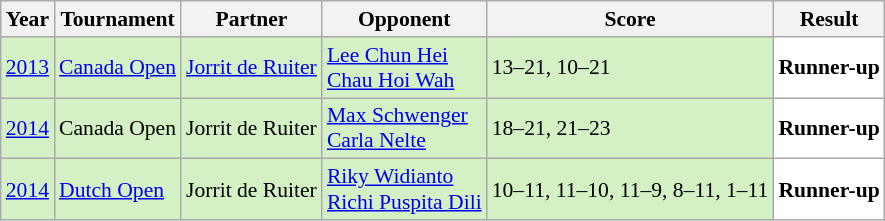<table class="sortable wikitable" style="font-size: 90%;">
<tr>
<th>Year</th>
<th>Tournament</th>
<th>Partner</th>
<th>Opponent</th>
<th>Score</th>
<th>Result</th>
</tr>
<tr style="background:#D4F1C5">
<td align="center"><a href='#'>2013</a></td>
<td align="left"><a href='#'>Canada Open</a></td>
<td align="left"> <a href='#'>Jorrit de Ruiter</a></td>
<td align="left"> <a href='#'>Lee Chun Hei</a><br> <a href='#'>Chau Hoi Wah</a></td>
<td align="left">13–21, 10–21</td>
<td style="text-align:left; background:white"> <strong>Runner-up</strong></td>
</tr>
<tr style="background:#D4F1C5">
<td align="center"><a href='#'>2014</a></td>
<td align="left">Canada Open</td>
<td align="left"> Jorrit de Ruiter</td>
<td align="left"> <a href='#'>Max Schwenger</a><br> <a href='#'>Carla Nelte</a></td>
<td align="left">18–21, 21–23</td>
<td style="text-align:left; background:white"> <strong>Runner-up</strong></td>
</tr>
<tr style="background:#D4F1C5">
<td align="center"><a href='#'>2014</a></td>
<td align="left"><a href='#'>Dutch Open</a></td>
<td align="left"> Jorrit de Ruiter</td>
<td align="left"> <a href='#'>Riky Widianto</a><br> <a href='#'>Richi Puspita Dili</a></td>
<td align="left">10–11, 11–10, 11–9, 8–11, 1–11</td>
<td style="text-align:left; background:white"> <strong>Runner-up</strong></td>
</tr>
</table>
